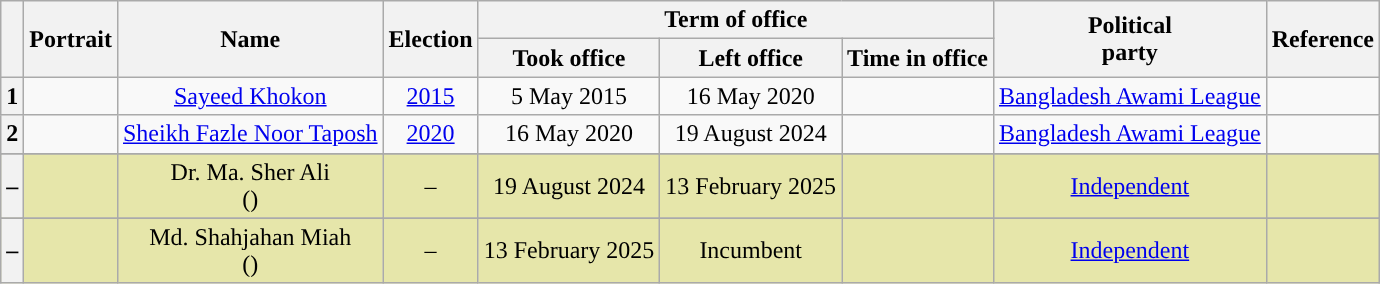<table class="wikitable" style="text-align:center">
<tr>
<th rowspan="2"></th>
<th rowspan="2">Portrait</th>
<th rowspan="2">Name<br></th>
<th rowspan="2">Election</th>
<th colspan="3"><strong>Term of office</strong></th>
<th rowspan="2"><strong>Political<br> party</strong></th>
<th rowspan="2"><strong>Reference</strong></th>
</tr>
<tr>
<th><strong>Took office</strong></th>
<th><strong>Left office</strong></th>
<th><strong>Time in office</strong></th>
</tr>
<tr>
<th style="background:">1</th>
<td align=center></td>
<td><a href='#'>Sayeed Khokon</a></td>
<td><a href='#'>2015</a></td>
<td align=center>5 May 2015</td>
<td align=center>16 May 2020</td>
<td></td>
<td><a href='#'>Bangladesh Awami League</a></td>
<td></td>
</tr>
<tr>
<th style="background:">2</th>
<td align=center></td>
<td><a href='#'>Sheikh Fazle Noor Taposh</a></td>
<td><a href='#'>2020</a></td>
<td align=center>16 May 2020</td>
<td align=center>19 August 2024</td>
<td></td>
<td><a href='#'>Bangladesh Awami League</a></td>
<td></td>
</tr>
<tr>
</tr>
<tr style="background:#e6e6aa;">
<th style="background:">–</th>
<td align=center></td>
<td>Dr. Ma. Sher Ali<br>()</td>
<td>–</td>
<td align=center>19 August 2024</td>
<td align=center>13 February 2025</td>
<td></td>
<td><a href='#'>Independent</a></td>
<td></td>
</tr>
<tr>
</tr>
<tr style="background:#e6e6aa;">
<th style="background:">–</th>
<td align=center></td>
<td>Md. Shahjahan Miah<br>()</td>
<td>–</td>
<td align=center>13 February 2025</td>
<td align=center>Incumbent</td>
<td></td>
<td><a href='#'>Independent</a></td>
<td></td>
</tr>
</table>
